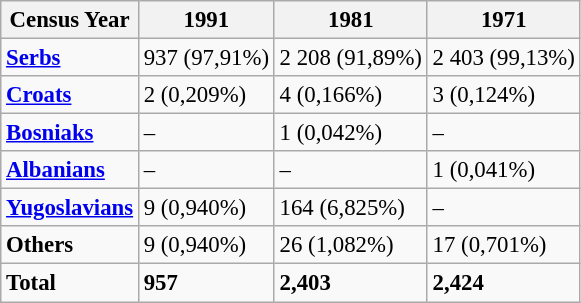<table class="wikitable" style="font-size:95%;">
<tr>
<th>Census Year</th>
<th>1991</th>
<th>1981</th>
<th>1971</th>
</tr>
<tr>
<td><strong><a href='#'>Serbs</a></strong></td>
<td>937 (97,91%)</td>
<td>2 208 (91,89%)</td>
<td>2 403 (99,13%)</td>
</tr>
<tr>
<td><strong><a href='#'>Croats</a></strong></td>
<td>2 (0,209%)</td>
<td>4 (0,166%)</td>
<td>3 (0,124%)</td>
</tr>
<tr>
<td><strong><a href='#'>Bosniaks</a></strong></td>
<td>–</td>
<td>1 (0,042%)</td>
<td>–</td>
</tr>
<tr>
<td><strong><a href='#'>Albanians</a></strong></td>
<td>–</td>
<td>–</td>
<td>1 (0,041%)</td>
</tr>
<tr>
<td><strong><a href='#'>Yugoslavians</a></strong></td>
<td>9 (0,940%)</td>
<td>164 (6,825%)</td>
<td>–</td>
</tr>
<tr>
<td><strong>Others</strong></td>
<td>9 (0,940%)</td>
<td>26 (1,082%)</td>
<td>17 (0,701%)</td>
</tr>
<tr>
<td><strong>Total</strong></td>
<td><strong>957</strong></td>
<td><strong>2,403</strong></td>
<td><strong>2,424</strong></td>
</tr>
</table>
